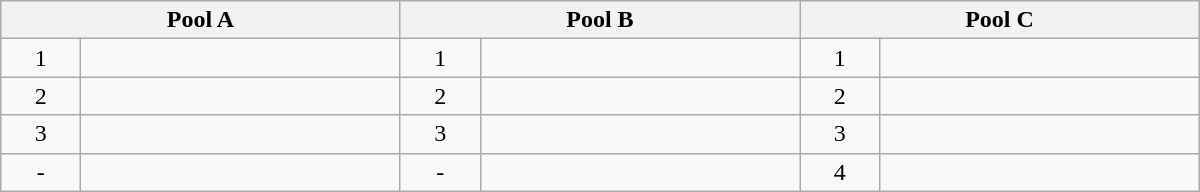<table class="wikitable" width=800>
<tr>
<th colspan=2  width=25%>Pool A</th>
<th colspan=2  width=25%>Pool B</th>
<th colspan=2  width=25%>Pool C</th>
</tr>
<tr>
<td style="text-align:center;" width=5%>1</td>
<td></td>
<td style="text-align:center;" width=5%>1</td>
<td></td>
<td style="text-align:center;" width=5%>1</td>
<td></td>
</tr>
<tr>
<td style="text-align:center;" width=5%>2</td>
<td></td>
<td style="text-align:center;" width=5%>2</td>
<td></td>
<td style="text-align:center;" width=5%>2</td>
<td></td>
</tr>
<tr>
<td style="text-align:center;" width=5%>3</td>
<td></td>
<td style="text-align:center;" width=5%>3</td>
<td></td>
<td style="text-align:center;" width=5%>3</td>
<td></td>
</tr>
<tr>
<td style="text-align:center;" width=5%>-</td>
<td></td>
<td style="text-align:center;" width=5%>-</td>
<td></td>
<td style="text-align:center;" width=5%>4</td>
<td></td>
</tr>
</table>
